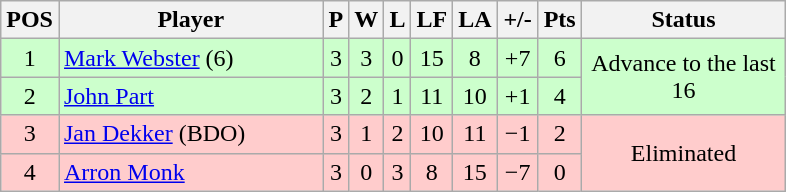<table class="wikitable" style="text-align:center; margin: 1em auto 1em auto, align:left">
<tr>
<th width=20>POS</th>
<th width=169>Player</th>
<th width=3>P</th>
<th width=3>W</th>
<th width=3>L</th>
<th width=20>LF</th>
<th width=20>LA</th>
<th width=20>+/-</th>
<th width=20>Pts</th>
<th width=129>Status</th>
</tr>
<tr style="background:#CCFFCC;">
<td>1</td>
<td style="text-align:left;"> <a href='#'>Mark Webster</a> (6)</td>
<td>3</td>
<td>3</td>
<td>0</td>
<td>15</td>
<td>8</td>
<td>+7</td>
<td>6</td>
<td rowspan=2>Advance to the last 16</td>
</tr>
<tr style="background:#CCFFCC;">
<td>2</td>
<td style="text-align:left;"> <a href='#'>John Part</a></td>
<td>3</td>
<td>2</td>
<td>1</td>
<td>11</td>
<td>10</td>
<td>+1</td>
<td>4</td>
</tr>
<tr style="background:#FFCCCC;">
<td>3</td>
<td style="text-align:left;"> <a href='#'>Jan Dekker</a> (BDO)</td>
<td>3</td>
<td>1</td>
<td>2</td>
<td>10</td>
<td>11</td>
<td>−1</td>
<td>2</td>
<td rowspan=2>Eliminated</td>
</tr>
<tr style="background:#FFCCCC;">
<td>4</td>
<td style="text-align:left;"> <a href='#'>Arron Monk</a></td>
<td>3</td>
<td>0</td>
<td>3</td>
<td>8</td>
<td>15</td>
<td>−7</td>
<td>0</td>
</tr>
</table>
